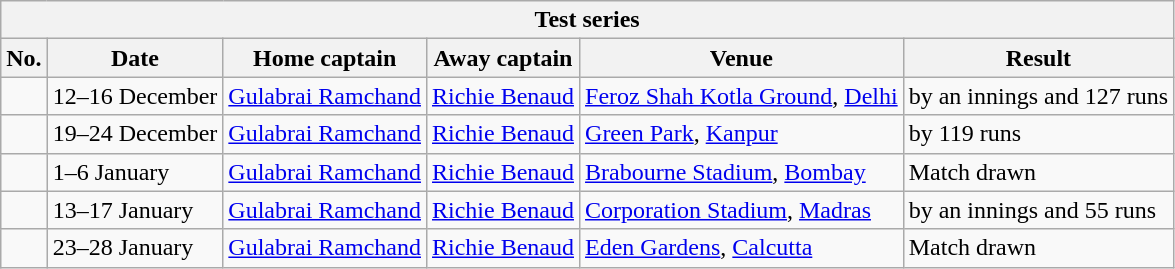<table class="wikitable">
<tr>
<th colspan="9">Test series</th>
</tr>
<tr>
<th>No.</th>
<th>Date</th>
<th>Home captain</th>
<th>Away captain</th>
<th>Venue</th>
<th>Result</th>
</tr>
<tr>
<td></td>
<td>12–16 December</td>
<td><a href='#'>Gulabrai Ramchand</a></td>
<td><a href='#'>Richie Benaud</a></td>
<td><a href='#'>Feroz Shah Kotla Ground</a>, <a href='#'>Delhi</a></td>
<td> by an innings and 127 runs</td>
</tr>
<tr>
<td></td>
<td>19–24 December</td>
<td><a href='#'>Gulabrai Ramchand</a></td>
<td><a href='#'>Richie Benaud</a></td>
<td><a href='#'>Green Park</a>, <a href='#'>Kanpur</a></td>
<td> by 119 runs</td>
</tr>
<tr>
<td></td>
<td>1–6 January</td>
<td><a href='#'>Gulabrai Ramchand</a></td>
<td><a href='#'>Richie Benaud</a></td>
<td><a href='#'>Brabourne Stadium</a>, <a href='#'>Bombay</a></td>
<td>Match drawn</td>
</tr>
<tr>
<td></td>
<td>13–17 January</td>
<td><a href='#'>Gulabrai Ramchand</a></td>
<td><a href='#'>Richie Benaud</a></td>
<td><a href='#'>Corporation Stadium</a>, <a href='#'>Madras</a></td>
<td> by an innings and 55 runs</td>
</tr>
<tr>
<td></td>
<td>23–28 January</td>
<td><a href='#'>Gulabrai Ramchand</a></td>
<td><a href='#'>Richie Benaud</a></td>
<td><a href='#'>Eden Gardens</a>, <a href='#'>Calcutta</a></td>
<td>Match drawn</td>
</tr>
</table>
